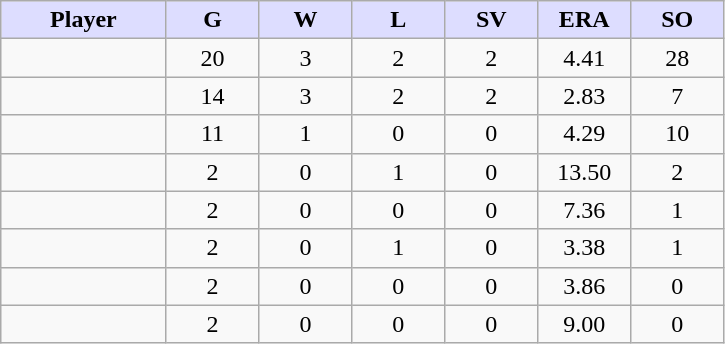<table class="wikitable sortable">
<tr>
<th style="background:#ddf; width:16%;">Player</th>
<th style="background:#ddf; width:9%;">G</th>
<th style="background:#ddf; width:9%;">W</th>
<th style="background:#ddf; width:9%;">L</th>
<th style="background:#ddf; width:9%;">SV</th>
<th style="background:#ddf; width:9%;">ERA</th>
<th style="background:#ddf; width:9%;">SO</th>
</tr>
<tr style="text-align:center;">
<td></td>
<td>20</td>
<td>3</td>
<td>2</td>
<td>2</td>
<td>4.41</td>
<td>28</td>
</tr>
<tr style="text-align:center;">
<td></td>
<td>14</td>
<td>3</td>
<td>2</td>
<td>2</td>
<td>2.83</td>
<td>7</td>
</tr>
<tr style="text-align:center;">
<td></td>
<td>11</td>
<td>1</td>
<td>0</td>
<td>0</td>
<td>4.29</td>
<td>10</td>
</tr>
<tr style="text-align:center;">
<td></td>
<td>2</td>
<td>0</td>
<td>1</td>
<td>0</td>
<td>13.50</td>
<td>2</td>
</tr>
<tr style="text-align:center;">
<td></td>
<td>2</td>
<td>0</td>
<td>0</td>
<td>0</td>
<td>7.36</td>
<td>1</td>
</tr>
<tr style="text-align:center;">
<td></td>
<td>2</td>
<td>0</td>
<td>1</td>
<td>0</td>
<td>3.38</td>
<td>1</td>
</tr>
<tr style="text-align:center;">
<td></td>
<td>2</td>
<td>0</td>
<td>0</td>
<td>0</td>
<td>3.86</td>
<td>0</td>
</tr>
<tr style="text-align:center;">
<td></td>
<td>2</td>
<td>0</td>
<td>0</td>
<td>0</td>
<td>9.00</td>
<td>0</td>
</tr>
</table>
